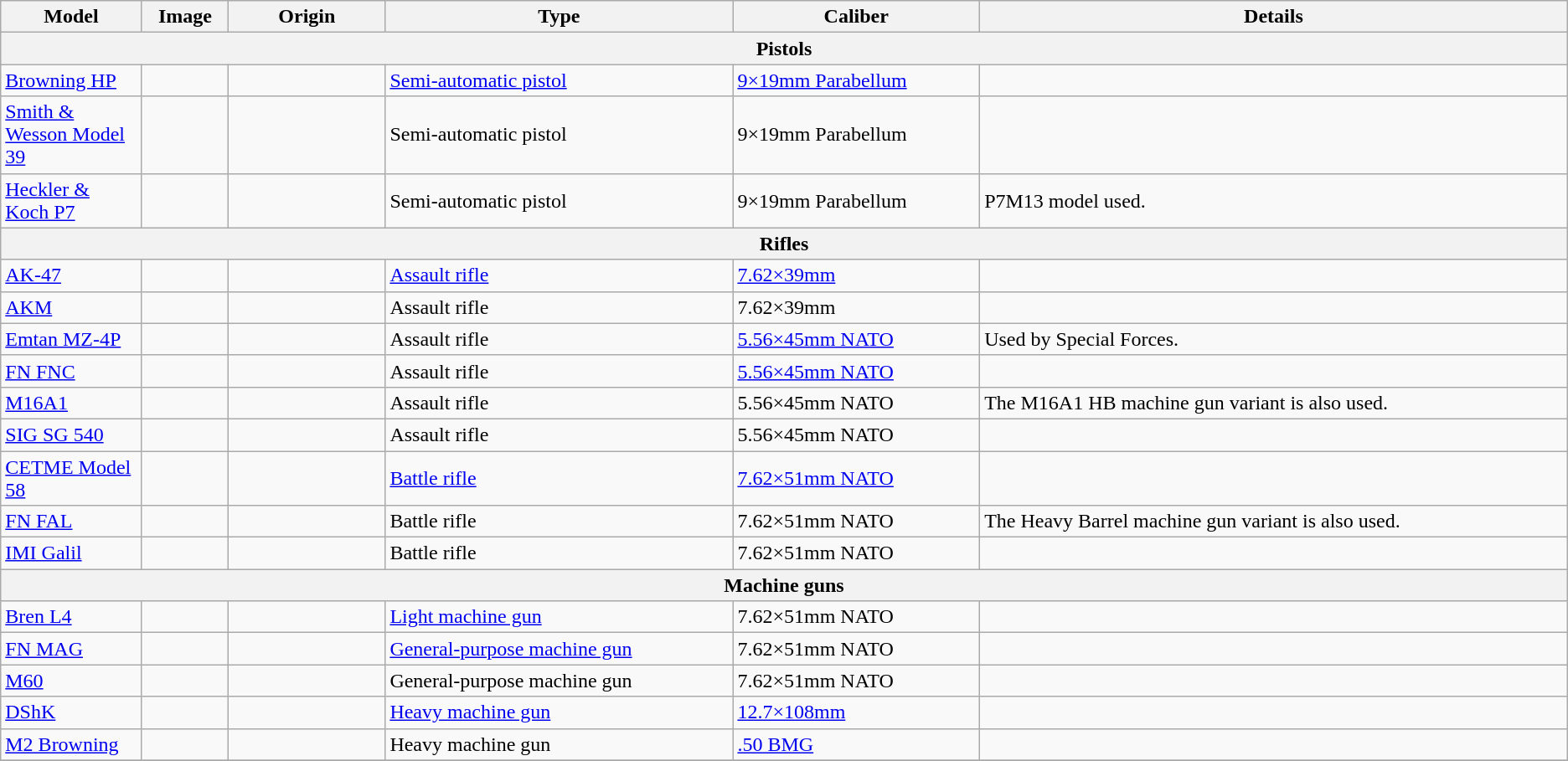<table class="wikitable sortable">
<tr>
<th style="width:9%;">Model</th>
<th>Image</th>
<th style="width:10%;">Origin</th>
<th>Type</th>
<th>Caliber</th>
<th>Details</th>
</tr>
<tr>
<th colspan="6">Pistols</th>
</tr>
<tr>
<td><a href='#'>Browning HP</a></td>
<td></td>
<td><br></td>
<td><a href='#'>Semi-automatic pistol</a></td>
<td><a href='#'>9×19mm Parabellum</a></td>
<td></td>
</tr>
<tr>
<td><a href='#'>Smith & Wesson Model 39</a></td>
<td></td>
<td></td>
<td>Semi-automatic pistol</td>
<td>9×19mm Parabellum</td>
<td></td>
</tr>
<tr>
<td><a href='#'>Heckler & Koch P7</a></td>
<td></td>
<td></td>
<td>Semi-automatic pistol</td>
<td>9×19mm Parabellum</td>
<td>P7M13 model used.</td>
</tr>
<tr>
<th colspan="6">Rifles</th>
</tr>
<tr>
<td><a href='#'>AK-47</a></td>
<td></td>
<td></td>
<td><a href='#'>Assault rifle</a></td>
<td><a href='#'>7.62×39mm</a></td>
<td></td>
</tr>
<tr>
<td><a href='#'>AKM</a></td>
<td></td>
<td></td>
<td>Assault rifle</td>
<td>7.62×39mm</td>
</tr>
<tr>
<td><a href='#'>Emtan MZ-4P</a></td>
<td></td>
<td></td>
<td>Assault rifle</td>
<td><a href='#'>5.56×45mm NATO</a></td>
<td>Used by Special Forces.</td>
</tr>
<tr>
<td><a href='#'>FN FNC</a></td>
<td></td>
<td></td>
<td>Assault rifle</td>
<td><a href='#'>5.56×45mm NATO</a></td>
<td></td>
</tr>
<tr>
<td><a href='#'>M16A1</a></td>
<td></td>
<td></td>
<td>Assault rifle</td>
<td>5.56×45mm NATO</td>
<td>The M16A1 HB machine gun variant is also used.</td>
</tr>
<tr>
<td><a href='#'>SIG SG 540</a></td>
<td></td>
<td></td>
<td>Assault rifle</td>
<td>5.56×45mm NATO</td>
<td></td>
</tr>
<tr>
<td><a href='#'>CETME Model 58</a></td>
<td></td>
<td></td>
<td><a href='#'>Battle rifle</a></td>
<td><a href='#'>7.62×51mm NATO</a></td>
<td></td>
</tr>
<tr>
<td><a href='#'>FN FAL</a></td>
<td></td>
<td></td>
<td>Battle rifle</td>
<td>7.62×51mm NATO</td>
<td>The Heavy Barrel machine gun variant is also used.</td>
</tr>
<tr>
<td><a href='#'>IMI Galil</a></td>
<td></td>
<td></td>
<td>Battle rifle</td>
<td>7.62×51mm NATO</td>
<td></td>
</tr>
<tr>
<th colspan="6">Machine guns</th>
</tr>
<tr>
<td><a href='#'>Bren L4</a></td>
<td></td>
<td></td>
<td><a href='#'>Light machine gun</a></td>
<td>7.62×51mm NATO</td>
<td></td>
</tr>
<tr>
<td><a href='#'>FN MAG</a></td>
<td></td>
<td></td>
<td><a href='#'>General-purpose machine gun</a></td>
<td>7.62×51mm NATO</td>
<td></td>
</tr>
<tr>
<td><a href='#'>M60</a></td>
<td></td>
<td></td>
<td>General-purpose machine gun</td>
<td>7.62×51mm NATO</td>
<td></td>
</tr>
<tr>
<td><a href='#'>DShK</a></td>
<td></td>
<td></td>
<td><a href='#'>Heavy machine gun</a></td>
<td><a href='#'>12.7×108mm</a></td>
<td></td>
</tr>
<tr>
<td><a href='#'>M2 Browning</a></td>
<td></td>
<td></td>
<td>Heavy machine gun</td>
<td><a href='#'>.50 BMG</a></td>
<td></td>
</tr>
<tr>
</tr>
</table>
